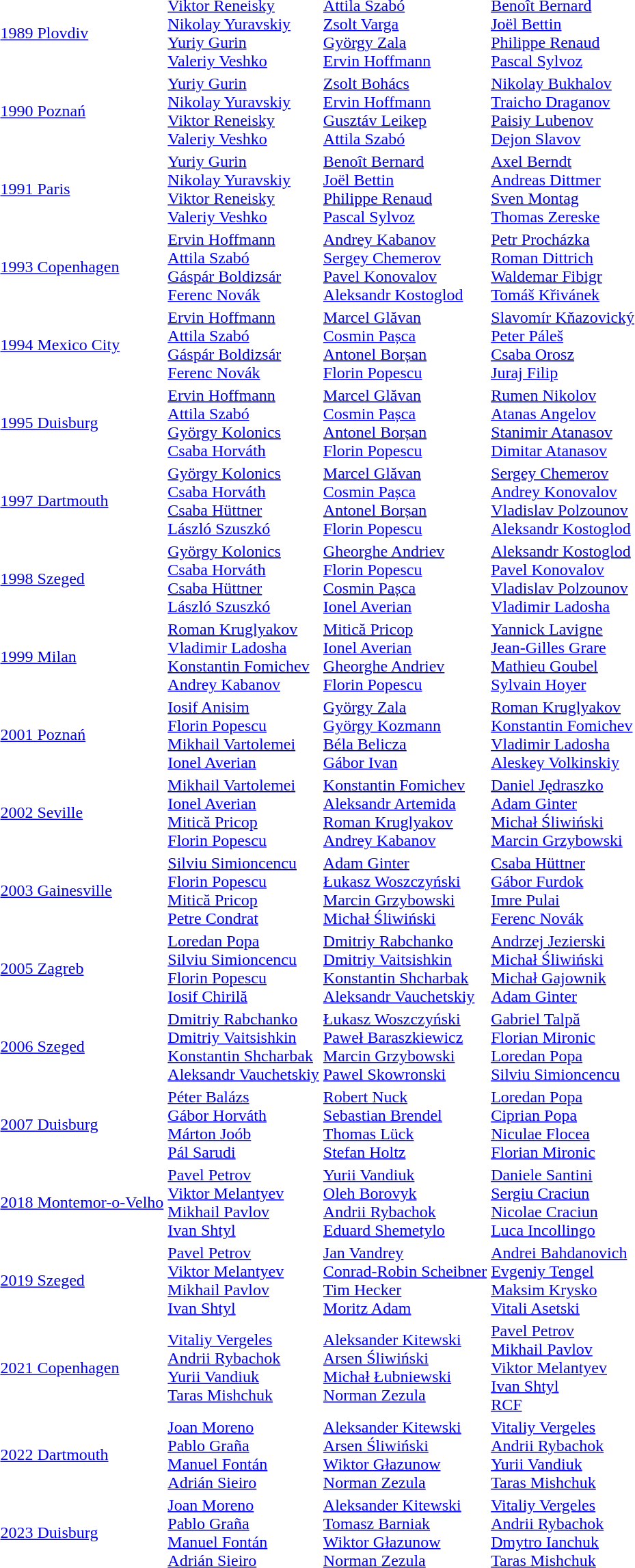<table>
<tr>
<td><a href='#'>1989 Plovdiv</a></td>
<td><a href='#'>Viktor Reneisky</a><br><a href='#'>Nikolay Yuravskiy</a><br><a href='#'>Yuriy Gurin</a><br><a href='#'>Valeriy Veshko</a><br></td>
<td><a href='#'>Attila Szabó</a><br><a href='#'>Zsolt Varga</a><br><a href='#'>György Zala</a><br><a href='#'>Ervin Hoffmann</a><br></td>
<td><a href='#'>Benoît Bernard</a><br><a href='#'>Joël Bettin</a><br><a href='#'>Philippe Renaud</a><br><a href='#'>Pascal Sylvoz</a><br></td>
</tr>
<tr>
<td><a href='#'>1990 Poznań</a></td>
<td><a href='#'>Yuriy Gurin</a><br><a href='#'>Nikolay Yuravskiy</a><br><a href='#'>Viktor Reneisky</a><br><a href='#'>Valeriy Veshko</a><br></td>
<td><a href='#'>Zsolt Bohács</a><br><a href='#'>Ervin Hoffmann</a><br><a href='#'>Gusztáv Leikep</a><br><a href='#'>Attila Szabó</a><br></td>
<td><a href='#'>Nikolay Bukhalov</a><br><a href='#'>Traicho Draganov</a><br><a href='#'>Paisiy Lubenov</a><br><a href='#'>Dejon Slavov</a><br></td>
</tr>
<tr>
<td><a href='#'>1991 Paris</a></td>
<td><a href='#'>Yuriy Gurin</a><br><a href='#'>Nikolay Yuravskiy</a><br><a href='#'>Viktor Reneisky</a><br><a href='#'>Valeriy Veshko</a><br></td>
<td><a href='#'>Benoît Bernard</a><br><a href='#'>Joël Bettin</a><br><a href='#'>Philippe Renaud</a><br><a href='#'>Pascal Sylvoz</a><br></td>
<td><a href='#'>Axel Berndt</a><br><a href='#'>Andreas Dittmer</a><br><a href='#'>Sven Montag</a><br><a href='#'>Thomas Zereske</a><br></td>
</tr>
<tr>
<td><a href='#'>1993 Copenhagen</a></td>
<td><a href='#'>Ervin Hoffmann</a><br><a href='#'>Attila Szabó</a><br><a href='#'>Gáspár Boldizsár</a><br><a href='#'>Ferenc Novák</a><br></td>
<td><a href='#'>Andrey Kabanov</a><br><a href='#'>Sergey Chemerov</a><br><a href='#'>Pavel Konovalov</a><br><a href='#'>Aleksandr Kostoglod</a><br></td>
<td><a href='#'>Petr Procházka</a><br><a href='#'>Roman Dittrich</a><br><a href='#'>Waldemar Fibigr</a><br><a href='#'>Tomáš Křivánek</a><br></td>
</tr>
<tr>
<td><a href='#'>1994 Mexico City</a></td>
<td><a href='#'>Ervin Hoffmann</a><br><a href='#'>Attila Szabó</a><br><a href='#'>Gáspár Boldizsár</a><br><a href='#'>Ferenc Novák</a><br></td>
<td><a href='#'>Marcel Glăvan</a><br><a href='#'>Cosmin Pașca</a><br><a href='#'>Antonel Borșan</a><br><a href='#'>Florin Popescu</a><br></td>
<td><a href='#'>Slavomír Kňazovický</a><br><a href='#'>Peter Páleš</a><br><a href='#'>Csaba Orosz</a><br><a href='#'>Juraj Filip</a><br></td>
</tr>
<tr>
<td><a href='#'>1995 Duisburg</a></td>
<td><a href='#'>Ervin Hoffmann</a><br><a href='#'>Attila Szabó</a><br><a href='#'>György Kolonics</a><br><a href='#'>Csaba Horváth</a><br></td>
<td><a href='#'>Marcel Glăvan</a><br><a href='#'>Cosmin Pașca</a><br><a href='#'>Antonel Borșan</a><br><a href='#'>Florin Popescu</a><br></td>
<td><a href='#'>Rumen Nikolov</a><br><a href='#'>Atanas Angelov</a><br><a href='#'>Stanimir Atanasov</a><br><a href='#'>Dimitar Atanasov</a><br></td>
</tr>
<tr>
<td><a href='#'>1997 Dartmouth</a></td>
<td><a href='#'>György Kolonics</a><br><a href='#'>Csaba Horváth</a><br><a href='#'>Csaba Hüttner</a><br><a href='#'>László Szuszkó</a><br></td>
<td><a href='#'>Marcel Glăvan</a><br><a href='#'>Cosmin Pașca</a><br><a href='#'>Antonel Borșan</a><br><a href='#'>Florin Popescu</a><br></td>
<td><a href='#'>Sergey Chemerov</a><br><a href='#'>Andrey Konovalov</a><br><a href='#'>Vladislav Polzounov</a><br><a href='#'>Aleksandr Kostoglod</a><br></td>
</tr>
<tr>
<td><a href='#'>1998 Szeged</a></td>
<td><a href='#'>György Kolonics</a><br><a href='#'>Csaba Horváth</a><br><a href='#'>Csaba Hüttner</a><br><a href='#'>László Szuszkó</a><br></td>
<td><a href='#'>Gheorghe Andriev</a><br><a href='#'>Florin Popescu</a><br><a href='#'>Cosmin Pașca</a><br><a href='#'>Ionel Averian</a><br></td>
<td><a href='#'>Aleksandr Kostoglod</a><br><a href='#'>Pavel Konovalov</a><br><a href='#'>Vladislav Polzounov</a><br><a href='#'>Vladimir Ladosha</a><br></td>
</tr>
<tr>
<td><a href='#'>1999 Milan</a></td>
<td><a href='#'>Roman Kruglyakov</a><br><a href='#'>Vladimir Ladosha</a><br><a href='#'>Konstantin Fomichev</a><br><a href='#'>Andrey Kabanov</a><br></td>
<td><a href='#'>Mitică Pricop</a><br><a href='#'>Ionel Averian</a><br><a href='#'>Gheorghe Andriev</a><br><a href='#'>Florin Popescu</a><br></td>
<td><a href='#'>Yannick Lavigne</a><br><a href='#'>Jean-Gilles Grare</a><br><a href='#'>Mathieu Goubel</a><br><a href='#'>Sylvain Hoyer</a><br></td>
</tr>
<tr>
<td><a href='#'>2001 Poznań</a></td>
<td><a href='#'>Iosif Anisim</a><br><a href='#'>Florin Popescu</a><br><a href='#'>Mikhail Vartolemei</a><br><a href='#'>Ionel Averian</a><br></td>
<td><a href='#'>György Zala</a><br><a href='#'>György Kozmann</a><br><a href='#'>Béla Belicza</a><br><a href='#'>Gábor Ivan</a><br></td>
<td><a href='#'>Roman Kruglyakov</a><br><a href='#'>Konstantin Fomichev</a><br><a href='#'>Vladimir Ladosha</a><br><a href='#'>Aleskey Volkinskiy</a><br></td>
</tr>
<tr>
<td><a href='#'>2002 Seville</a></td>
<td><a href='#'>Mikhail Vartolemei</a><br><a href='#'>Ionel Averian</a><br><a href='#'>Mitică Pricop</a><br><a href='#'>Florin Popescu</a><br></td>
<td><a href='#'>Konstantin Fomichev</a><br><a href='#'>Aleksandr Artemida</a><br><a href='#'>Roman Kruglyakov</a><br><a href='#'>Andrey Kabanov</a><br></td>
<td><a href='#'>Daniel Jędraszko</a><br><a href='#'>Adam Ginter</a><br><a href='#'>Michał Śliwiński</a><br><a href='#'>Marcin Grzybowski</a><br></td>
</tr>
<tr>
<td><a href='#'>2003 Gainesville</a></td>
<td><a href='#'>Silviu Simioncencu</a><br><a href='#'>Florin Popescu</a><br><a href='#'>Mitică Pricop</a><br><a href='#'>Petre Condrat</a><br></td>
<td><a href='#'>Adam Ginter</a><br><a href='#'>Łukasz Woszczyński</a><br><a href='#'>Marcin Grzybowski</a><br><a href='#'>Michał Śliwiński</a><br></td>
<td><a href='#'>Csaba Hüttner</a><br><a href='#'>Gábor Furdok</a><br><a href='#'>Imre Pulai</a><br><a href='#'>Ferenc Novák</a><br></td>
</tr>
<tr>
<td><a href='#'>2005 Zagreb</a></td>
<td><a href='#'>Loredan Popa</a><br><a href='#'>Silviu Simioncencu</a><br><a href='#'>Florin Popescu</a><br><a href='#'>Iosif Chirilă</a><br></td>
<td><a href='#'>Dmitriy Rabchanko</a><br><a href='#'>Dmitriy Vaitsishkin</a><br><a href='#'>Konstantin Shcharbak</a><br><a href='#'>Aleksandr Vauchetskiy</a><br></td>
<td><a href='#'>Andrzej Jezierski</a><br><a href='#'>Michał Śliwiński</a><br><a href='#'>Michał Gajownik</a><br><a href='#'>Adam Ginter</a><br></td>
</tr>
<tr>
<td><a href='#'>2006 Szeged</a></td>
<td><a href='#'>Dmitriy Rabchanko</a><br><a href='#'>Dmitriy Vaitsishkin</a><br><a href='#'>Konstantin Shcharbak</a><br><a href='#'>Aleksandr Vauchetskiy</a><br></td>
<td><a href='#'>Łukasz Woszczyński</a><br><a href='#'>Paweł Baraszkiewicz</a><br><a href='#'>Marcin Grzybowski</a><br><a href='#'>Pawel Skowronski</a><br></td>
<td><a href='#'>Gabriel Talpă</a><br><a href='#'>Florian Mironic</a><br><a href='#'>Loredan Popa</a><br><a href='#'>Silviu Simioncencu</a><br></td>
</tr>
<tr>
<td><a href='#'>2007 Duisburg</a></td>
<td><a href='#'>Péter Balázs</a><br><a href='#'>Gábor Horváth</a><br><a href='#'>Márton Joób</a><br><a href='#'>Pál Sarudi</a><br></td>
<td><a href='#'>Robert Nuck</a><br><a href='#'>Sebastian Brendel</a><br><a href='#'>Thomas Lück</a><br><a href='#'>Stefan Holtz</a><br></td>
<td><a href='#'>Loredan Popa</a><br><a href='#'>Ciprian Popa</a><br><a href='#'>Niculae Flocea</a><br><a href='#'>Florian Mironic</a><br></td>
</tr>
<tr>
<td><a href='#'>2018 Montemor-o-Velho</a></td>
<td><a href='#'>Pavel Petrov</a><br><a href='#'>Viktor Melantyev</a><br><a href='#'>Mikhail Pavlov</a><br><a href='#'>Ivan Shtyl</a><br></td>
<td><a href='#'>Yurii Vandiuk</a><br><a href='#'>Oleh Borovyk</a><br><a href='#'>Andrii Rybachok</a><br><a href='#'>Eduard Shemetylo</a><br></td>
<td><a href='#'>Daniele Santini</a><br><a href='#'>Sergiu Craciun</a><br><a href='#'>Nicolae Craciun</a><br><a href='#'>Luca Incollingo</a><br></td>
</tr>
<tr>
<td><a href='#'>2019 Szeged</a></td>
<td><a href='#'>Pavel Petrov</a><br><a href='#'>Viktor Melantyev</a><br><a href='#'>Mikhail Pavlov</a><br><a href='#'>Ivan Shtyl</a><br></td>
<td><a href='#'>Jan Vandrey</a><br><a href='#'>Conrad-Robin Scheibner</a><br><a href='#'>Tim Hecker</a><br><a href='#'>Moritz Adam</a><br></td>
<td><a href='#'>Andrei Bahdanovich</a><br><a href='#'>Evgeniy Tengel</a><br><a href='#'>Maksim Krysko</a><br><a href='#'>Vitali Asetski</a><br></td>
</tr>
<tr>
<td><a href='#'>2021 Copenhagen</a></td>
<td><a href='#'>Vitaliy Vergeles</a><br><a href='#'>Andrii Rybachok</a><br><a href='#'>Yurii Vandiuk</a><br><a href='#'>Taras Mishchuk</a><br></td>
<td><a href='#'>Aleksander Kitewski</a><br><a href='#'>Arsen Śliwiński</a><br><a href='#'>Michał Łubniewski</a><br><a href='#'>Norman Zezula</a><br></td>
<td><a href='#'>Pavel Petrov</a><br><a href='#'>Mikhail Pavlov</a><br><a href='#'>Viktor Melantyev</a><br><a href='#'>Ivan Shtyl</a><br> <a href='#'>RCF</a></td>
</tr>
<tr>
<td><a href='#'>2022 Dartmouth</a></td>
<td><a href='#'>Joan Moreno</a><br><a href='#'>Pablo Graña</a><br><a href='#'>Manuel Fontán</a><br><a href='#'>Adrián Sieiro</a><br></td>
<td><a href='#'>Aleksander Kitewski</a><br><a href='#'>Arsen Śliwiński</a><br><a href='#'>Wiktor Głazunow</a><br><a href='#'>Norman Zezula</a><br></td>
<td><a href='#'>Vitaliy Vergeles</a><br><a href='#'>Andrii Rybachok</a><br><a href='#'>Yurii Vandiuk</a><br><a href='#'>Taras Mishchuk</a><br></td>
</tr>
<tr>
<td><a href='#'>2023 Duisburg</a></td>
<td><a href='#'>Joan Moreno</a><br><a href='#'>Pablo Graña</a><br><a href='#'>Manuel Fontán</a><br><a href='#'>Adrián Sieiro</a><br></td>
<td><a href='#'>Aleksander Kitewski</a><br><a href='#'>Tomasz Barniak</a><br><a href='#'>Wiktor Głazunow</a><br><a href='#'>Norman Zezula</a><br></td>
<td><a href='#'>Vitaliy Vergeles</a><br><a href='#'>Andrii Rybachok</a><br><a href='#'>Dmytro Ianchuk</a><br><a href='#'>Taras Mishchuk</a><br></td>
</tr>
</table>
